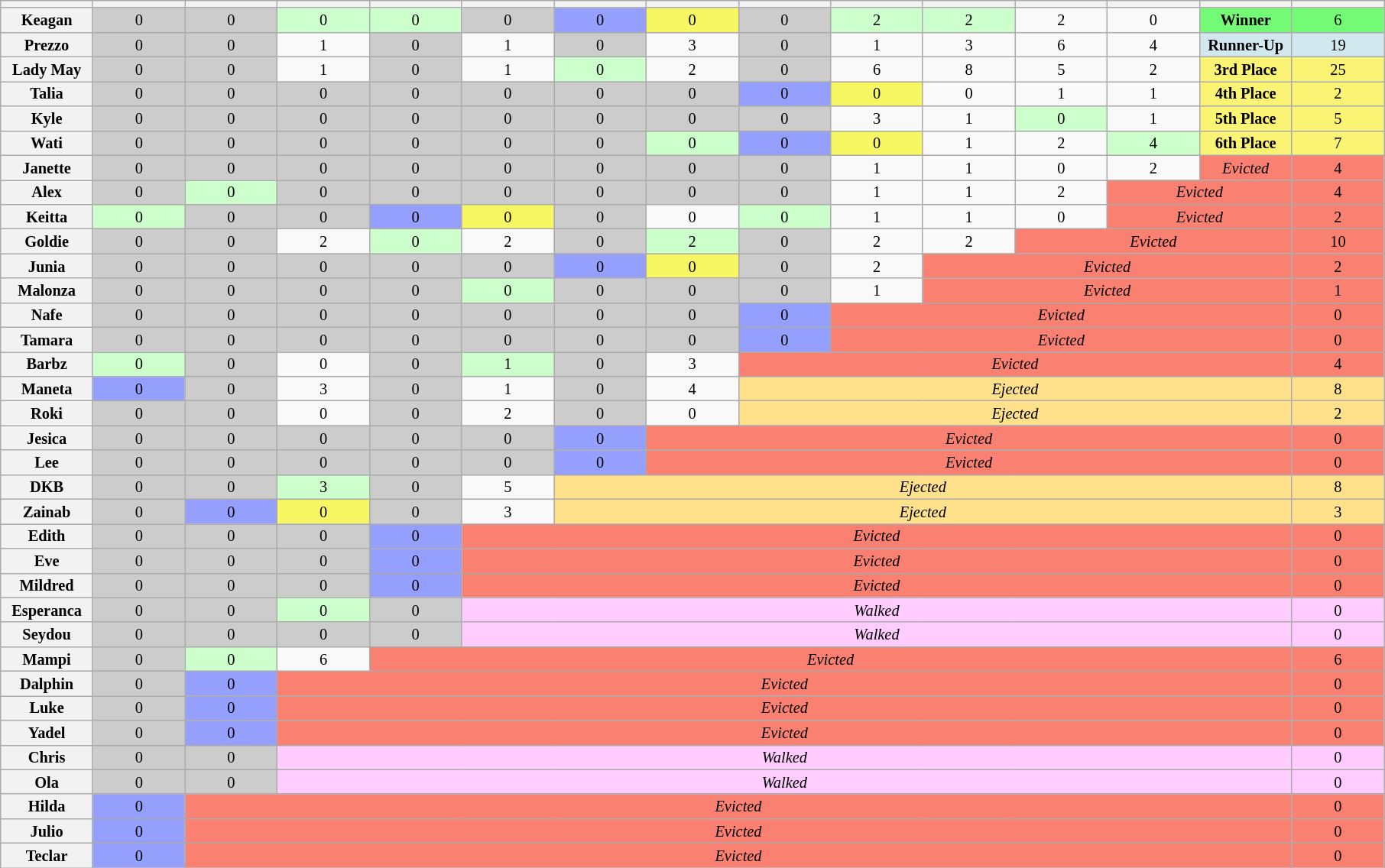<table class="wikitable" style="text-align:center; font-size:85%; line-height:15px">
<tr>
<th style="width: 6%;"></th>
<th style="width: 6%;"></th>
<th style="width: 6%;"></th>
<th style="width: 6%;"></th>
<th style="width: 6%;"></th>
<th style="width: 6%;"></th>
<th style="width: 6%;"></th>
<th style="width: 6%;"></th>
<th style="width: 6%;"></th>
<th style="width: 6%;"></th>
<th style="width: 6%;"></th>
<th style="width: 6%;"></th>
<th style="width: 6%;"></th>
<th style="width: 6%;"></th>
<th style="width: 6%;"></th>
</tr>
<tr>
<th>Keagan</th>
<td style="background:#ccc; text-align:center"><span>0</span></td>
<td style="background:#ccc; text-align:center"><span>0</span></td>
<td style="background:#CCFFCC; text-align:center"><span>0</span></td>
<td style="background:#CCFFCC; text-align:center"><span>0</span></td>
<td style="background:#ccc; text-align:center"><span>0</span></td>
<td style="background:#959FFD; text-align:center"><span>0</span></td>
<td style="background:#f7f763; text-align:center"><span>0</span></td>
<td style="background:#ccc; text-align:center"><span>0</span></td>
<td style="background:#CCFFCC; text-align:center"><span>2</span></td>
<td style="background:#CCFFCC; text-align:center"><span>2</span></td>
<td><span>2</span></td>
<td><span>0</span></td>
<td style="background:#73FB76; text-align:center"><strong>Winner</strong></td>
<td style="background:#73FB76; text-align:center">6</td>
</tr>
<tr>
<th>Prezzo</th>
<td style="background:#ccc; text-align:center"><span>0</span></td>
<td style="background:#ccc; text-align:center"><span>0</span></td>
<td><span>1</span></td>
<td style="background:#ccc; text-align:center"><span>0</span></td>
<td><span>1</span></td>
<td style="background:#ccc; text-align:center"><span>0</span></td>
<td><span>3</span></td>
<td style="background:#ccc; text-align:center"><span>0</span></td>
<td><span>1</span></td>
<td><span>3</span></td>
<td><span>6</span></td>
<td><span>4</span></td>
<td style="background:#D1E8EF; text-align:center"><strong>Runner-Up</strong></td>
<td style="background:#D1E8EF; text-align:center">19</td>
</tr>
<tr>
<th>Lady May</th>
<td style="background:#ccc; text-align:center"><span>0</span></td>
<td style="background:#ccc; text-align:center"><span>0</span></td>
<td><span>1</span></td>
<td style="background:#ccc; text-align:center"><span>0</span></td>
<td><span>1</span></td>
<td style="background:#CCFFCC; text-align:center"><span>0</span></td>
<td><span>2</span></td>
<td style="background:#ccc; text-align:center"><span>0</span></td>
<td><span>6</span></td>
<td><span>8</span></td>
<td><span>5</span></td>
<td><span>2</span></td>
<td style="background:#FBF373; text-align:center"><strong>3rd Place</strong></td>
<td style="background:#FBF373; text-align:center">25</td>
</tr>
<tr>
<th>Talia</th>
<td style="background:#ccc; text-align:center"><span>0</span></td>
<td style="background:#ccc; text-align:center"><span>0</span></td>
<td style="background:#ccc; text-align:center"><span>0</span></td>
<td style="background:#ccc; text-align:center"><span>0</span></td>
<td style="background:#ccc; text-align:center"><span>0</span></td>
<td style="background:#ccc; text-align:center"><span>0</span></td>
<td style="background:#ccc; text-align:center"><span>0</span></td>
<td style="background:#959FFD; text-align:center"><span>0</span></td>
<td style="background:#f7f763; text-align:center"><span>0</span></td>
<td><span>0</span></td>
<td><span>1</span></td>
<td><span>1</span></td>
<td style="background:#FBF373; text-align:center"><strong>4th Place</strong></td>
<td style="background:#FBF373; text-align:center">2</td>
</tr>
<tr>
<th>Kyle</th>
<td style="background:#ccc; text-align:center"><span>0</span></td>
<td style="background:#ccc; text-align:center"><span>0</span></td>
<td style="background:#ccc; text-align:center"><span>0</span></td>
<td style="background:#ccc; text-align:center"><span>0</span></td>
<td style="background:#ccc; text-align:center"><span>0</span></td>
<td style="background:#ccc; text-align:center"><span>0</span></td>
<td style="background:#ccc; text-align:center"><span>0</span></td>
<td style="background:#ccc; text-align:center"><span>0</span></td>
<td><span>3</span></td>
<td><span>1</span></td>
<td style="background:#CCFFCC; text-align:center"><span>0</span></td>
<td><span>1</span></td>
<td style="background:#FBF373; text-align:center"><strong>5th Place</strong></td>
<td style="background:#FBF373; text-align:center">5</td>
</tr>
<tr>
<th>Wati</th>
<td style="background:#ccc; text-align:center"><span>0</span></td>
<td style="background:#ccc; text-align:center"><span>0</span></td>
<td style="background:#ccc; text-align:center"><span>0</span></td>
<td style="background:#ccc; text-align:center"><span>0</span></td>
<td style="background:#ccc; text-align:center"><span>0</span></td>
<td style="background:#ccc; text-align:center"><span>0</span></td>
<td style="background:#CCFFCC; text-align:center"><span>0</span></td>
<td style="background:#959FFD; text-align:center"><span>0</span></td>
<td style="background:#f7f763; text-align:center"><span>0</span></td>
<td><span>1</span></td>
<td><span>2</span></td>
<td style="background:#CCFFCC; text-align:center"><span>4</span></td>
<td style="background:#FBF373; text-align:center"><strong>6th Place</strong></td>
<td style="background:#FBF373; text-align:center">7</td>
</tr>
<tr>
<th>Janette</th>
<td style="background:#ccc; text-align:center"><span>0</span></td>
<td style="background:#ccc; text-align:center"><span>0</span></td>
<td style="background:#ccc; text-align:center"><span>0</span></td>
<td style="background:#ccc; text-align:center"><span>0</span></td>
<td style="background:#ccc; text-align:center"><span>0</span></td>
<td style="background:#ccc; text-align:center"><span>0</span></td>
<td style="background:#ccc; text-align:center"><span>0</span></td>
<td style="background:#ccc; text-align:center"><span>0</span></td>
<td><span>1</span></td>
<td><span>1</span></td>
<td><span>0</span></td>
<td><span>2</span></td>
<td style="background:#fa8072; text-align:center"><em>Evicted</em></td>
<td style="background:#fa8072; text-align:center">4</td>
</tr>
<tr>
<th>Alex</th>
<td style="background:#ccc; text-align:center"><span>0</span></td>
<td style="background:#CCFFCC; text-align:center"><span>0</span></td>
<td style="background:#ccc; text-align:center"><span>0</span></td>
<td style="background:#ccc; text-align:center"><span>0</span></td>
<td style="background:#ccc; text-align:center"><span>0</span></td>
<td style="background:#ccc; text-align:center"><span>0</span></td>
<td style="background:#ccc; text-align:center"><span>0</span></td>
<td style="background:#ccc; text-align:center"><span>0</span></td>
<td><span>1</span></td>
<td><span>1</span></td>
<td><span>2</span></td>
<td colspan=2 style="background:#fa8072; text-align:center"><em>Evicted</em></td>
<td style="background:#fa8072; text-align:center">4</td>
</tr>
<tr>
<th>Keitta</th>
<td style="background:#CCFFCC; text-align:center"><span>0</span></td>
<td style="background:#ccc; text-align:center"><span>0</span></td>
<td style="background:#ccc; text-align:center"><span>0</span></td>
<td style="background:#959FFD; text-align:center"><span>0</span></td>
<td style="background:#f7f763; text-align:center"><span>0</span></td>
<td style="background:#ccc; text-align:center"><span>0</span></td>
<td><span>0</span></td>
<td style="background:#CCFFCC; text-align:center"><span>0</span></td>
<td><span>1</span></td>
<td><span>1</span></td>
<td><span>0</span></td>
<td colspan=2 style="background:#fa8072; text-align:center"><em>Evicted</em></td>
<td style="background:#fa8072; text-align:center">2</td>
</tr>
<tr>
<th>Goldie</th>
<td style="background:#ccc; text-align:center"><span>0</span></td>
<td style="background:#ccc; text-align:center"><span>0</span></td>
<td><span>2</span></td>
<td style="background:#CCFFCC; text-align:center"><span>0</span></td>
<td><span>2</span></td>
<td style="background:#ccc; text-align:center"><span>0</span></td>
<td style="background:#CCFFCC; text-align:center"><span>2</span></td>
<td style="background:#ccc; text-align:center"><span>0</span></td>
<td><span>2</span></td>
<td><span>2</span></td>
<td colspan=3 style="background:#fa8072; text-align:center"><em>Evicted</em></td>
<td style="background:#fa8072; text-align:center">10</td>
</tr>
<tr>
<th>Junia</th>
<td style="background:#ccc; text-align:center"><span>0</span></td>
<td style="background:#ccc; text-align:center"><span>0</span></td>
<td style="background:#ccc; text-align:center"><span>0</span></td>
<td style="background:#ccc; text-align:center"><span>0</span></td>
<td style="background:#ccc; text-align:center"><span>0</span></td>
<td style="background:#959FFD; text-align:center"><span>0</span></td>
<td style="background:#f7f763; text-align:center"><span>0</span></td>
<td style="background:#ccc; text-align:center"><span>0</span></td>
<td><span>2</span></td>
<td colspan=4 style="background:#fa8072; text-align:center"><em>Evicted</em></td>
<td style="background:#fa8072; text-align:center">2</td>
</tr>
<tr>
<th>Malonza</th>
<td style="background:#ccc; text-align:center"><span>0</span></td>
<td style="background:#ccc; text-align:center"><span>0</span></td>
<td style="background:#ccc; text-align:center"><span>0</span></td>
<td style="background:#ccc; text-align:center"><span>0</span></td>
<td style="background:#CCFFCC; text-align:center"><span>0</span></td>
<td style="background:#ccc; text-align:center"><span>0</span></td>
<td style="background:#ccc; text-align:center"><span>0</span></td>
<td style="background:#ccc; text-align:center"><span>0</span></td>
<td><span>1</span></td>
<td colspan=4 style="background:#fa8072; text-align:center"><em>Evicted</em></td>
<td style="background:#fa8072; text-align:center">1</td>
</tr>
<tr>
<th>Nafe</th>
<td style="background:#ccc; text-align:center"><span>0</span></td>
<td style="background:#ccc; text-align:center"><span>0</span></td>
<td style="background:#ccc; text-align:center"><span>0</span></td>
<td style="background:#ccc; text-align:center"><span>0</span></td>
<td style="background:#ccc; text-align:center"><span>0</span></td>
<td style="background:#ccc; text-align:center"><span>0</span></td>
<td style="background:#ccc; text-align:center"><span>0</span></td>
<td style="background:#959FFD; text-align:center"><span>0</span></td>
<td colspan=5 style="background:#fa8072; text-align:center"><em>Evicted</em></td>
<td style="background:#fa8072; text-align:center">0</td>
</tr>
<tr>
<th>Tamara</th>
<td style="background:#ccc; text-align:center"><span>0</span></td>
<td style="background:#ccc; text-align:center"><span>0</span></td>
<td style="background:#ccc; text-align:center"><span>0</span></td>
<td style="background:#ccc; text-align:center"><span>0</span></td>
<td style="background:#ccc; text-align:center"><span>0</span></td>
<td style="background:#ccc; text-align:center"><span>0</span></td>
<td style="background:#ccc; text-align:center"><span>0</span></td>
<td style="background:#959FFD; text-align:center"><span>0</span></td>
<td colspan=5 style="background:#fa8072; text-align:center"><em>Evicted</em></td>
<td style="background:#fa8072; text-align:center">0</td>
</tr>
<tr>
<th>Barbz</th>
<td style="background:#CCFFCC; text-align:center"><span>0</span></td>
<td style="background:#ccc; text-align:center"><span>0</span></td>
<td><span>0</span></td>
<td style="background:#ccc; text-align:center"><span>0</span></td>
<td style="background:#CCFFCC; text-align:center"><span>1</span></td>
<td style="background:#ccc; text-align:center"><span>0</span></td>
<td><span>3</span></td>
<td colspan=6 style="background:#fa8072; text-align:center"><em>Evicted</em></td>
<td style="background:#fa8072; text-align:center">4</td>
</tr>
<tr>
<th>Maneta</th>
<td style="background:#959FFD; text-align:center"><span>0</span></td>
<td style="background:#ccc; text-align:center"><span>0</span></td>
<td><span>3</span></td>
<td style="background:#ccc; text-align:center"><span>0</span></td>
<td><span>1</span></td>
<td style="background:#ccc; text-align:center"><span>0</span></td>
<td><span>4</span></td>
<td colspan=6 style="background:#FFE08B; text-align:center"><em>Ejected</em></td>
<td style="background:#FFE08B; text-align:center">8</td>
</tr>
<tr>
<th>Roki</th>
<td style="background:#ccc; text-align:center"><span>0</span></td>
<td style="background:#ccc; text-align:center"><span>0</span></td>
<td><span>0</span></td>
<td style="background:#ccc; text-align:center"><span>0</span></td>
<td><span>2</span></td>
<td style="background:#ccc; text-align:center"><span>0</span></td>
<td><span>0</span></td>
<td colspan=6 style="background:#FFE08B; text-align:center"><em>Ejected</em></td>
<td style="background:#FFE08B; text-align:center">2</td>
</tr>
<tr>
<th>Jesica</th>
<td style="background:#ccc; text-align:center"><span>0</span></td>
<td style="background:#ccc; text-align:center"><span>0</span></td>
<td style="background:#ccc; text-align:center"><span>0</span></td>
<td style="background:#ccc; text-align:center"><span>0</span></td>
<td style="background:#ccc; text-align:center"><span>0</span></td>
<td style="background:#959FFD; text-align:center"><span>0</span></td>
<td colspan=7 style="background:#fa8072; text-align:center"><em>Evicted</em></td>
<td style="background:#fa8072; text-align:center">0</td>
</tr>
<tr>
<th>Lee</th>
<td style="background:#ccc; text-align:center"><span>0</span></td>
<td style="background:#ccc; text-align:center"><span>0</span></td>
<td style="background:#ccc; text-align:center"><span>0</span></td>
<td style="background:#ccc; text-align:center"><span>0</span></td>
<td style="background:#ccc; text-align:center"><span>0</span></td>
<td style="background:#959FFD; text-align:center"><span>0</span></td>
<td colspan=7 style="background:#fa8072; text-align:center"><em>Evicted</em></td>
<td style="background:#fa8072; text-align:center">0</td>
</tr>
<tr>
<th>DKB</th>
<td style="background:#ccc; text-align:center"><span>0</span></td>
<td style="background:#ccc; text-align:center"><span>0</span></td>
<td style="background:#CCFFCC; text-align:center"><span>3</span></td>
<td style="background:#ccc; text-align:center"><span>0</span></td>
<td><span>5</span></td>
<td colspan=8 style="background:#FFE08B; text-align:center"><em>Ejected</em></td>
<td style="background:#FFE08B; text-align:center">8</td>
</tr>
<tr>
<th>Zainab</th>
<td style="background:#ccc; text-align:center"><span>0</span></td>
<td style="background:#959FFD; text-align:center"><span>0</span></td>
<td style="background:#f7f763; text-align:center"><span>0</span></td>
<td style="background:#ccc; text-align:center"><span>0</span></td>
<td><span>3</span></td>
<td colspan=8 style="background:#FFE08B; text-align:center"><em>Ejected</em></td>
<td style="background:#FFE08B; text-align:center">3</td>
</tr>
<tr>
<th>Edith</th>
<td style="background:#ccc; text-align:center"><span>0</span></td>
<td style="background:#ccc; text-align:center"><span>0</span></td>
<td style="background:#ccc; text-align:center"><span>0</span></td>
<td style="background:#959FFD; text-align:center"><span>0</span></td>
<td colspan=9 style="background:#fa8072; text-align:center"><em>Evicted</em></td>
<td style="background:#fa8072; text-align:center">0</td>
</tr>
<tr>
<th>Eve</th>
<td style="background:#ccc; text-align:center"><span>0</span></td>
<td style="background:#ccc; text-align:center"><span>0</span></td>
<td style="background:#ccc; text-align:center"><span>0</span></td>
<td style="background:#959FFD; text-align:center"><span>0</span></td>
<td colspan=9 style="background:#fa8072; text-align:center"><em>Evicted</em></td>
<td style="background:#fa8072; text-align:center">0</td>
</tr>
<tr>
<th>Mildred</th>
<td style="background:#ccc; text-align:center"><span>0</span></td>
<td style="background:#ccc; text-align:center"><span>0</span></td>
<td style="background:#ccc; text-align:center"><span>0</span></td>
<td style="background:#959FFD; text-align:center"><span>0</span></td>
<td colspan=9 style="background:#fa8072; text-align:center"><em>Evicted</em></td>
<td style="background:#fa8072; text-align:center">0</td>
</tr>
<tr>
<th>Esperanca</th>
<td style="background:#ccc; text-align:center"><span>0</span></td>
<td style="background:#ccc; text-align:center"><span>0</span></td>
<td style="background:#CCFFCC; text-align:center"><span>0</span></td>
<td style="background:#ccc; text-align:center"><span>0</span></td>
<td colspan=9 style="background:#fcf; text-align:center"><em>Walked</em></td>
<td style="background:#fcf; text-align:center">0</td>
</tr>
<tr>
<th>Seydou</th>
<td style="background:#ccc; text-align:center"><span>0</span></td>
<td style="background:#ccc; text-align:center"><span>0</span></td>
<td style="background:#ccc; text-align:center"><span>0</span></td>
<td style="background:#ccc; text-align:center"><span>0</span></td>
<td colspan=9 style="background:#fcf; text-align:center"><em>Walked</em></td>
<td style="background:#fcf; text-align:center">0</td>
</tr>
<tr>
<th>Mampi</th>
<td style="background:#ccc; text-align:center"><span>0</span></td>
<td style="background:#CCFFCC; text-align:center"><span>0</span></td>
<td><span>6</span></td>
<td colspan=10 style="background:#fa8072; text-align:center"><em>Evicted</em></td>
<td style="background:#fa8072; text-align:center">6</td>
</tr>
<tr>
<th>Dalphin</th>
<td style="background:#ccc; text-align:center"><span>0</span></td>
<td style="background:#959FFD; text-align:center"><span>0</span></td>
<td colspan=11 style="background:#fa8072; text-align:center"><em>Evicted</em></td>
<td style="background:#fa8072; text-align:center">0</td>
</tr>
<tr>
<th>Luke</th>
<td style="background:#ccc; text-align:center"><span>0</span></td>
<td style="background:#959FFD; text-align:center"><span>0</span></td>
<td colspan=11 style="background:#fa8072; text-align:center"><em>Evicted</em></td>
<td style="background:#fa8072; text-align:center">0</td>
</tr>
<tr>
<th>Yadel</th>
<td style="background:#ccc; text-align:center"><span>0</span></td>
<td style="background:#959FFD; text-align:center"><span>0</span></td>
<td colspan=11 style="background:#fa8072; text-align:center"><em>Evicted</em></td>
<td style="background:#fa8072; text-align:center">0</td>
</tr>
<tr>
<th>Chris</th>
<td style="background:#ccc; text-align:center"><span>0</span></td>
<td style="background:#ccc; text-align:center"><span>0</span></td>
<td colspan=11 style="background:#fcf; text-align:center"><em>Walked</em></td>
<td style="background:#fcf; text-align:center">0</td>
</tr>
<tr>
<th>Ola</th>
<td style="background:#ccc; text-align:center"><span>0</span></td>
<td style="background:#ccc; text-align:center"><span>0</span></td>
<td colspan=11 style="background:#fcf; text-align:center"><em>Walked</em></td>
<td style="background:#fcf; text-align:center">0</td>
</tr>
<tr>
<th>Hilda</th>
<td style="background:#959FFD; text-align:center"><span>0</span></td>
<td colspan=12 style="background:#fa8072; text-align:center"><em>Evicted</em></td>
<td style="background:#fa8072; text-align:center">0</td>
</tr>
<tr>
<th>Julio</th>
<td style="background:#959FFD; text-align:center"><span>0</span></td>
<td colspan=12 style="background:#fa8072; text-align:center"><em>Evicted</em></td>
<td style="background:#fa8072; text-align:center">0</td>
</tr>
<tr>
<th>Teclar</th>
<td style="background:#959FFD; text-align:center"><span>0</span></td>
<td colspan=12 style="background:#fa8072; text-align:center"><em>Evicted</em></td>
<td style="background:#fa8072; text-align:center">0</td>
</tr>
</table>
